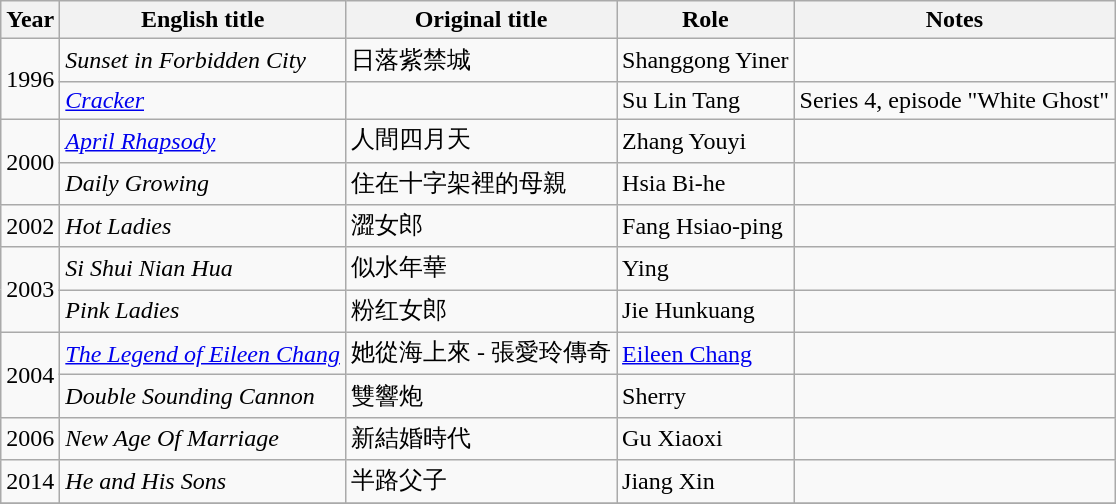<table class="wikitable sortable">
<tr>
<th>Year</th>
<th>English title</th>
<th>Original title</th>
<th>Role</th>
<th class="unsortable">Notes</th>
</tr>
<tr>
<td rowspan=2>1996</td>
<td><em>Sunset in Forbidden City</em></td>
<td>日落紫禁城</td>
<td>Shanggong Yiner</td>
<td></td>
</tr>
<tr>
<td><em><a href='#'>Cracker</a></em></td>
<td></td>
<td>Su Lin Tang</td>
<td>Series 4, episode "White Ghost"</td>
</tr>
<tr>
<td rowspan=2>2000</td>
<td><em><a href='#'>April Rhapsody</a></em></td>
<td>人間四月天</td>
<td>Zhang Youyi</td>
<td></td>
</tr>
<tr>
<td><em>Daily Growing</em></td>
<td>住在十字架裡的母親</td>
<td>Hsia Bi-he</td>
<td></td>
</tr>
<tr>
<td>2002</td>
<td><em>Hot Ladies</em></td>
<td>澀女郎</td>
<td>Fang Hsiao-ping</td>
<td></td>
</tr>
<tr>
<td rowspan=2>2003</td>
<td><em>Si Shui Nian Hua</em></td>
<td>似水年華</td>
<td>Ying</td>
<td></td>
</tr>
<tr>
<td><em>Pink Ladies</em></td>
<td>粉红女郎</td>
<td>Jie Hunkuang</td>
<td></td>
</tr>
<tr>
<td rowspan=2>2004</td>
<td><em><a href='#'>The Legend of Eileen Chang</a></em></td>
<td>她從海上來 - 張愛玲傳奇</td>
<td><a href='#'>Eileen Chang</a></td>
<td></td>
</tr>
<tr>
<td><em>Double Sounding Cannon</em></td>
<td>雙響炮</td>
<td>Sherry</td>
<td></td>
</tr>
<tr>
<td>2006</td>
<td><em>New Age Of Marriage</em></td>
<td>新結婚時代</td>
<td>Gu Xiaoxi</td>
<td></td>
</tr>
<tr>
<td>2014</td>
<td><em>He and His Sons</em></td>
<td>半路父子</td>
<td>Jiang Xin</td>
<td></td>
</tr>
<tr>
</tr>
</table>
